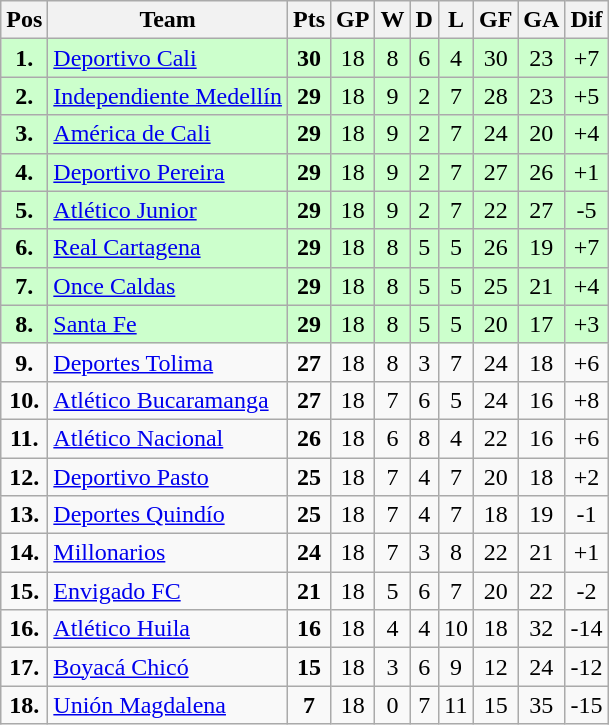<table class="wikitable sortable" style="text-align: center;">
<tr>
<th align="center">Pos</th>
<th align="center">Team</th>
<th align="center">Pts</th>
<th align="center">GP</th>
<th align="center">W</th>
<th align="center">D</th>
<th align="center">L</th>
<th align="center">GF</th>
<th align="center">GA</th>
<th align="center">Dif</th>
</tr>
<tr style="background: #CCFFCC;">
<td><strong>1.</strong></td>
<td align="left"><a href='#'>Deportivo Cali</a></td>
<td><strong>30</strong></td>
<td>18</td>
<td>8</td>
<td>6</td>
<td>4</td>
<td>30</td>
<td>23</td>
<td>+7</td>
</tr>
<tr style="background: #CCFFCC;">
<td><strong>2.</strong></td>
<td align="left"><a href='#'>Independiente Medellín</a></td>
<td><strong>29</strong></td>
<td>18</td>
<td>9</td>
<td>2</td>
<td>7</td>
<td>28</td>
<td>23</td>
<td>+5</td>
</tr>
<tr style="background: #CCFFCC;">
<td><strong>3.</strong></td>
<td align="left"><a href='#'>América de Cali</a></td>
<td><strong>29</strong></td>
<td>18</td>
<td>9</td>
<td>2</td>
<td>7</td>
<td>24</td>
<td>20</td>
<td>+4</td>
</tr>
<tr style="background: #CCFFCC;">
<td><strong>4.</strong></td>
<td align="left"><a href='#'>Deportivo Pereira</a></td>
<td><strong>29</strong></td>
<td>18</td>
<td>9</td>
<td>2</td>
<td>7</td>
<td>27</td>
<td>26</td>
<td>+1</td>
</tr>
<tr style="background: #CCFFCC;">
<td><strong>5.</strong></td>
<td align="left"><a href='#'>Atlético Junior</a></td>
<td><strong>29</strong></td>
<td>18</td>
<td>9</td>
<td>2</td>
<td>7</td>
<td>22</td>
<td>27</td>
<td>-5</td>
</tr>
<tr style="background: #CCFFCC;">
<td><strong>6.</strong></td>
<td align="left"><a href='#'>Real Cartagena</a></td>
<td><strong>29</strong></td>
<td>18</td>
<td>8</td>
<td>5</td>
<td>5</td>
<td>26</td>
<td>19</td>
<td>+7</td>
</tr>
<tr style="background: #CCFFCC;">
<td><strong>7.</strong></td>
<td align="left"><a href='#'>Once Caldas</a></td>
<td><strong>29</strong></td>
<td>18</td>
<td>8</td>
<td>5</td>
<td>5</td>
<td>25</td>
<td>21</td>
<td>+4</td>
</tr>
<tr style="background: #CCFFCC;">
<td><strong>8.</strong></td>
<td align="left"><a href='#'>Santa Fe</a></td>
<td><strong>29</strong></td>
<td>18</td>
<td>8</td>
<td>5</td>
<td>5</td>
<td>20</td>
<td>17</td>
<td>+3</td>
</tr>
<tr>
<td><strong>9.</strong></td>
<td align="left"><a href='#'>Deportes Tolima</a></td>
<td><strong>27</strong></td>
<td>18</td>
<td>8</td>
<td>3</td>
<td>7</td>
<td>24</td>
<td>18</td>
<td>+6</td>
</tr>
<tr>
<td><strong>10.</strong></td>
<td align="left"><a href='#'>Atlético Bucaramanga</a></td>
<td><strong>27</strong></td>
<td>18</td>
<td>7</td>
<td>6</td>
<td>5</td>
<td>24</td>
<td>16</td>
<td>+8</td>
</tr>
<tr>
<td><strong>11.</strong></td>
<td align="left"><a href='#'>Atlético Nacional</a></td>
<td><strong>26</strong></td>
<td>18</td>
<td>6</td>
<td>8</td>
<td>4</td>
<td>22</td>
<td>16</td>
<td>+6</td>
</tr>
<tr>
<td><strong>12.</strong></td>
<td align="left"><a href='#'>Deportivo Pasto</a></td>
<td><strong>25</strong></td>
<td>18</td>
<td>7</td>
<td>4</td>
<td>7</td>
<td>20</td>
<td>18</td>
<td>+2</td>
</tr>
<tr>
<td><strong>13.</strong></td>
<td align="left"><a href='#'>Deportes Quindío</a></td>
<td><strong>25</strong></td>
<td>18</td>
<td>7</td>
<td>4</td>
<td>7</td>
<td>18</td>
<td>19</td>
<td>-1</td>
</tr>
<tr>
<td><strong>14.</strong></td>
<td align="left"><a href='#'>Millonarios</a></td>
<td><strong>24</strong></td>
<td>18</td>
<td>7</td>
<td>3</td>
<td>8</td>
<td>22</td>
<td>21</td>
<td>+1</td>
</tr>
<tr>
<td><strong>15.</strong></td>
<td align="left"><a href='#'>Envigado FC</a></td>
<td><strong>21</strong></td>
<td>18</td>
<td>5</td>
<td>6</td>
<td>7</td>
<td>20</td>
<td>22</td>
<td>-2</td>
</tr>
<tr>
<td><strong>16.</strong></td>
<td align="left"><a href='#'>Atlético Huila</a></td>
<td><strong>16</strong></td>
<td>18</td>
<td>4</td>
<td>4</td>
<td>10</td>
<td>18</td>
<td>32</td>
<td>-14</td>
</tr>
<tr>
<td><strong>17.</strong></td>
<td align="left"><a href='#'>Boyacá Chicó</a></td>
<td><strong>15</strong></td>
<td>18</td>
<td>3</td>
<td>6</td>
<td>9</td>
<td>12</td>
<td>24</td>
<td>-12</td>
</tr>
<tr>
<td><strong>18.</strong></td>
<td align="left"><a href='#'>Unión Magdalena</a></td>
<td><strong>7</strong></td>
<td>18</td>
<td>0</td>
<td>7</td>
<td>11</td>
<td>15</td>
<td>35</td>
<td>-15</td>
</tr>
</table>
